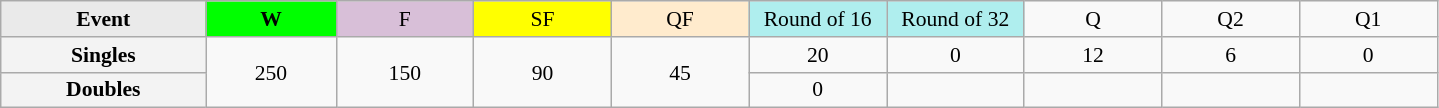<table class=wikitable style=font-size:90%;text-align:center>
<tr>
<td style="width:130px; background:#eaeaea;"><strong>Event</strong></td>
<td style="width:80px; background:lime;"><strong>W</strong></td>
<td style="width:85px; background:thistle;">F</td>
<td style="width:85px; background:#ff0;">SF</td>
<td style="width:85px; background:#ffebcd;">QF</td>
<td style="width:85px; background:#afeeee;">Round of 16</td>
<td style="width:85px; background:#afeeee;">Round of 32</td>
<td width=85>Q</td>
<td width=85>Q2</td>
<td width=85>Q1</td>
</tr>
<tr>
<th style="background:#f3f3f3;">Singles</th>
<td rowspan=2>250</td>
<td rowspan=2>150</td>
<td rowspan=2>90</td>
<td rowspan=2>45</td>
<td>20</td>
<td>0</td>
<td>12</td>
<td>6</td>
<td>0</td>
</tr>
<tr>
<th style="background:#f3f3f3;">Doubles</th>
<td>0</td>
<td></td>
<td></td>
<td></td>
<td></td>
</tr>
</table>
